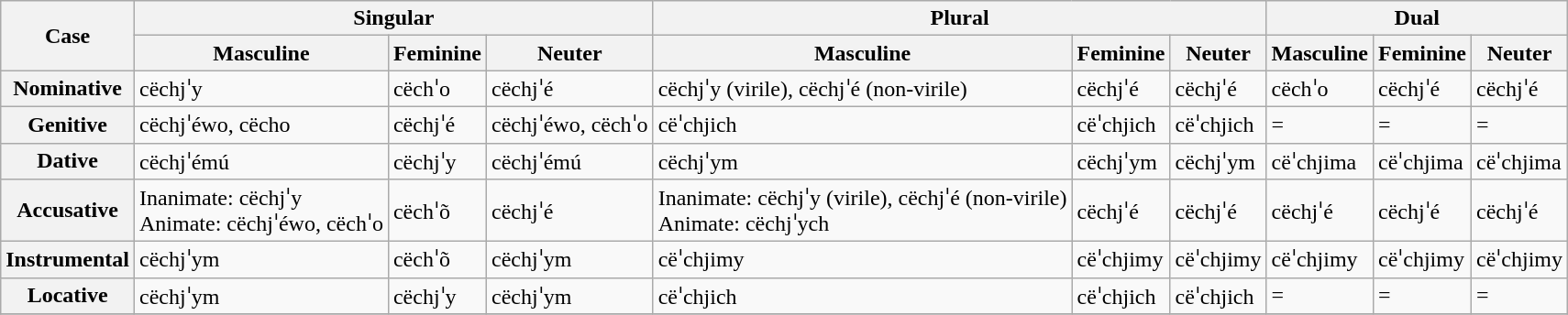<table class="wikitable">
<tr>
<th rowspan="2">Case</th>
<th colspan="3">Singular</th>
<th colspan="3">Plural</th>
<th colspan="3">Dual</th>
</tr>
<tr>
<th>Masculine</th>
<th>Feminine</th>
<th>Neuter</th>
<th>Masculine</th>
<th>Feminine</th>
<th>Neuter</th>
<th>Masculine</th>
<th>Feminine</th>
<th>Neuter</th>
</tr>
<tr>
<th>Nominative</th>
<td>cëchjˈy</td>
<td>cëchˈo</td>
<td>cëchjˈé</td>
<td>cëchjˈy (virile), cëchjˈé (non-virile)</td>
<td>cëchjˈé</td>
<td>cëchjˈé</td>
<td>cëchˈo</td>
<td>cëchjˈé</td>
<td>cëchjˈé</td>
</tr>
<tr>
<th>Genitive</th>
<td>cëchjˈéwo, cëcho</td>
<td>cëchjˈé</td>
<td>cëchjˈéwo, cëchˈo</td>
<td>cëˈchjich</td>
<td>cëˈchjich</td>
<td>cëˈchjich</td>
<td>= </td>
<td>= </td>
<td>= </td>
</tr>
<tr>
<th>Dative</th>
<td>cëchjˈémú</td>
<td>cëchjˈy</td>
<td>cëchjˈémú</td>
<td>cëchjˈym</td>
<td>cëchjˈym</td>
<td>cëchjˈym</td>
<td>cëˈchjima</td>
<td>cëˈchjima</td>
<td>cëˈchjima</td>
</tr>
<tr>
<th>Accusative</th>
<td>Inanimate: cëchjˈy<br> Animate: cëchjˈéwo, cëchˈo</td>
<td>cëchˈõ</td>
<td>cëchjˈé</td>
<td>Inanimate: cëchjˈy (virile), cëchjˈé (non-virile)<br> Animate: cëchjˈych</td>
<td>cëchjˈé</td>
<td>cëchjˈé</td>
<td>cëchjˈé</td>
<td>cëchjˈé</td>
<td>cëchjˈé</td>
</tr>
<tr>
<th>Instrumental</th>
<td>cëchjˈym</td>
<td>cëchˈõ</td>
<td>cëchjˈym</td>
<td>cëˈchjimy</td>
<td>cëˈchjimy</td>
<td>cëˈchjimy</td>
<td>cëˈchjimy</td>
<td>cëˈchjimy</td>
<td>cëˈchjimy</td>
</tr>
<tr>
<th>Locative</th>
<td>cëchjˈym</td>
<td>cëchjˈy</td>
<td>cëchjˈym</td>
<td>cëˈchjich</td>
<td>cëˈchjich</td>
<td>cëˈchjich</td>
<td>= </td>
<td>= </td>
<td>= </td>
</tr>
<tr>
</tr>
</table>
